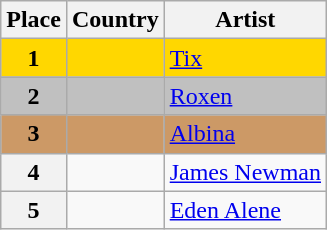<table class="wikitable plainrowheaders">
<tr>
<th scope="col">Place</th>
<th scope="col">Country</th>
<th scope="col">Artist</th>
</tr>
<tr style="background:gold;">
<th scope="row" style="background:gold;">1</th>
<td></td>
<td><a href='#'>Tix</a></td>
</tr>
<tr style="background:silver;">
<th scope="row" style="background:silver;">2</th>
<td></td>
<td><a href='#'>Roxen</a></td>
</tr>
<tr style="background:#c96;">
<th scope="row" style="background:#c96;">3</th>
<td></td>
<td><a href='#'>Albina</a></td>
</tr>
<tr>
<th scope="row">4</th>
<td></td>
<td><a href='#'>James Newman</a></td>
</tr>
<tr>
<th scope="row">5</th>
<td></td>
<td><a href='#'>Eden Alene</a></td>
</tr>
</table>
